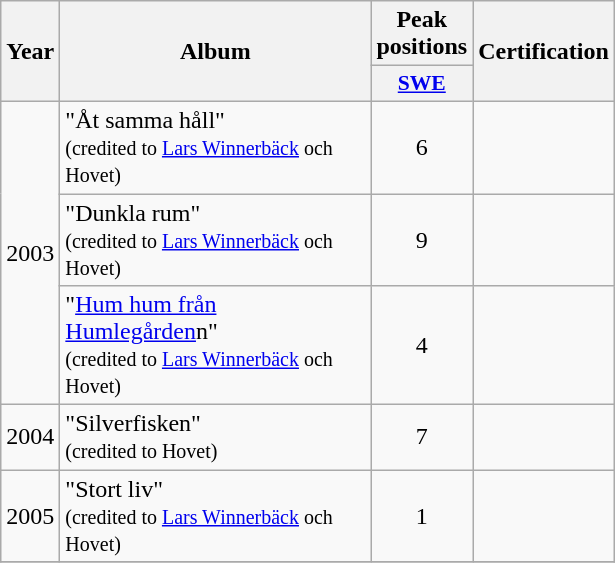<table class="wikitable">
<tr>
<th align="center" rowspan="2" width="10">Year</th>
<th align="center" rowspan="2" width="200">Album</th>
<th align="center" colspan="1" width="20">Peak positions</th>
<th align="center" rowspan="2" width="70">Certification</th>
</tr>
<tr>
<th scope="col" style="width:3em;font-size:90%;"><a href='#'>SWE</a><br></th>
</tr>
<tr>
<td style="text-align:center;" rowspan=3>2003</td>
<td>"Åt samma håll"<br><small>(credited to <a href='#'>Lars Winnerbäck</a> och Hovet)</small></td>
<td style="text-align:center;">6</td>
<td style="text-align:center;"></td>
</tr>
<tr>
<td>"Dunkla rum" <br><small>(credited to <a href='#'>Lars Winnerbäck</a> och Hovet)</small></td>
<td style="text-align:center;">9</td>
<td style="text-align:center;"></td>
</tr>
<tr>
<td>"<a href='#'>Hum hum från Humlegården</a>n" <br><small>(credited to <a href='#'>Lars Winnerbäck</a> och Hovet)</small></td>
<td style="text-align:center;">4</td>
<td style="text-align:center;"></td>
</tr>
<tr>
<td style="text-align:center;" rowspan=1>2004</td>
<td>"Silverfisken"<br><small>(credited to Hovet)</small></td>
<td style="text-align:center;">7</td>
<td style="text-align:center;"></td>
</tr>
<tr>
<td style="text-align:center;" rowspan=1>2005</td>
<td>"Stort liv"<br><small>(credited to <a href='#'>Lars Winnerbäck</a> och Hovet)</small></td>
<td style="text-align:center;">1</td>
<td style="text-align:center;"></td>
</tr>
<tr>
</tr>
</table>
